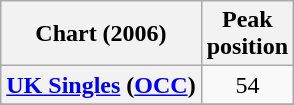<table class="wikitable sortable plainrowheaders" style="text-align:center">
<tr>
<th align="left">Chart (2006)</th>
<th align="center">Peak<br>position</th>
</tr>
<tr>
<th scope="row"><a href='#'>UK Singles</a> (<a href='#'>OCC</a>)</th>
<td align="center">54</td>
</tr>
<tr>
</tr>
</table>
